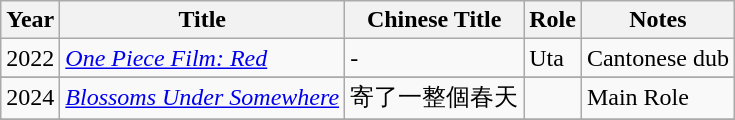<table class="wikitable sortable">
<tr>
<th>Year</th>
<th>Title</th>
<th>Chinese Title</th>
<th>Role</th>
<th class="unsortable">Notes</th>
</tr>
<tr>
<td>2022</td>
<td><em><a href='#'>One Piece Film: Red</a></em></td>
<td>-</td>
<td>Uta</td>
<td>Cantonese dub</td>
</tr>
<tr>
</tr>
<tr>
<td>2024</td>
<td><em><a href='#'>Blossoms Under Somewhere</a></em></td>
<td>寄了一整個春天</td>
<td></td>
<td>Main Role</td>
</tr>
<tr>
</tr>
</table>
